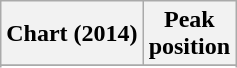<table class="wikitable sortable plainrowheaders" style="text-align:center">
<tr>
<th scope="col">Chart (2014)</th>
<th scope="col">Peak<br>position</th>
</tr>
<tr>
</tr>
<tr>
</tr>
</table>
